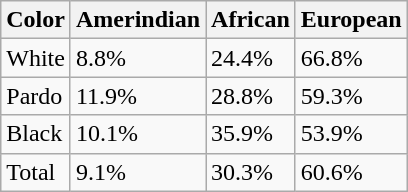<table class="wikitable">
<tr>
<th>Color</th>
<th>Amerindian</th>
<th>African</th>
<th>European</th>
</tr>
<tr>
<td>White</td>
<td>8.8%</td>
<td>24.4%</td>
<td>66.8%</td>
</tr>
<tr>
<td>Pardo</td>
<td>11.9%</td>
<td>28.8%</td>
<td>59.3%</td>
</tr>
<tr>
<td>Black</td>
<td>10.1%</td>
<td>35.9%</td>
<td>53.9%</td>
</tr>
<tr>
<td>Total</td>
<td>9.1%</td>
<td>30.3%</td>
<td>60.6%</td>
</tr>
</table>
